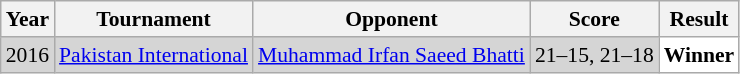<table class="sortable wikitable" style="font-size: 90%;">
<tr>
<th>Year</th>
<th>Tournament</th>
<th>Opponent</th>
<th>Score</th>
<th>Result</th>
</tr>
<tr style="background:#D5D5D5">
<td align="center">2016</td>
<td align="left"><a href='#'>Pakistan International</a></td>
<td align="left"> <a href='#'>Muhammad Irfan Saeed Bhatti</a></td>
<td align="left">21–15, 21–18</td>
<td style="text-align:left; background:white"> <strong>Winner</strong></td>
</tr>
</table>
